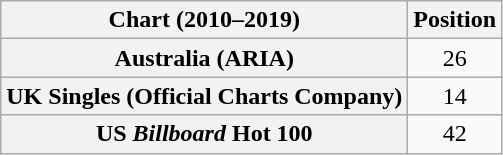<table class="wikitable sortable plainrowheaders" style="text-align:center">
<tr>
<th scope="col">Chart (2010–2019)</th>
<th scope="col">Position</th>
</tr>
<tr>
<th scope="row">Australia (ARIA)</th>
<td>26</td>
</tr>
<tr>
<th scope="row">UK Singles (Official Charts Company)</th>
<td>14</td>
</tr>
<tr>
<th scope="row">US <em>Billboard</em> Hot 100</th>
<td>42</td>
</tr>
</table>
